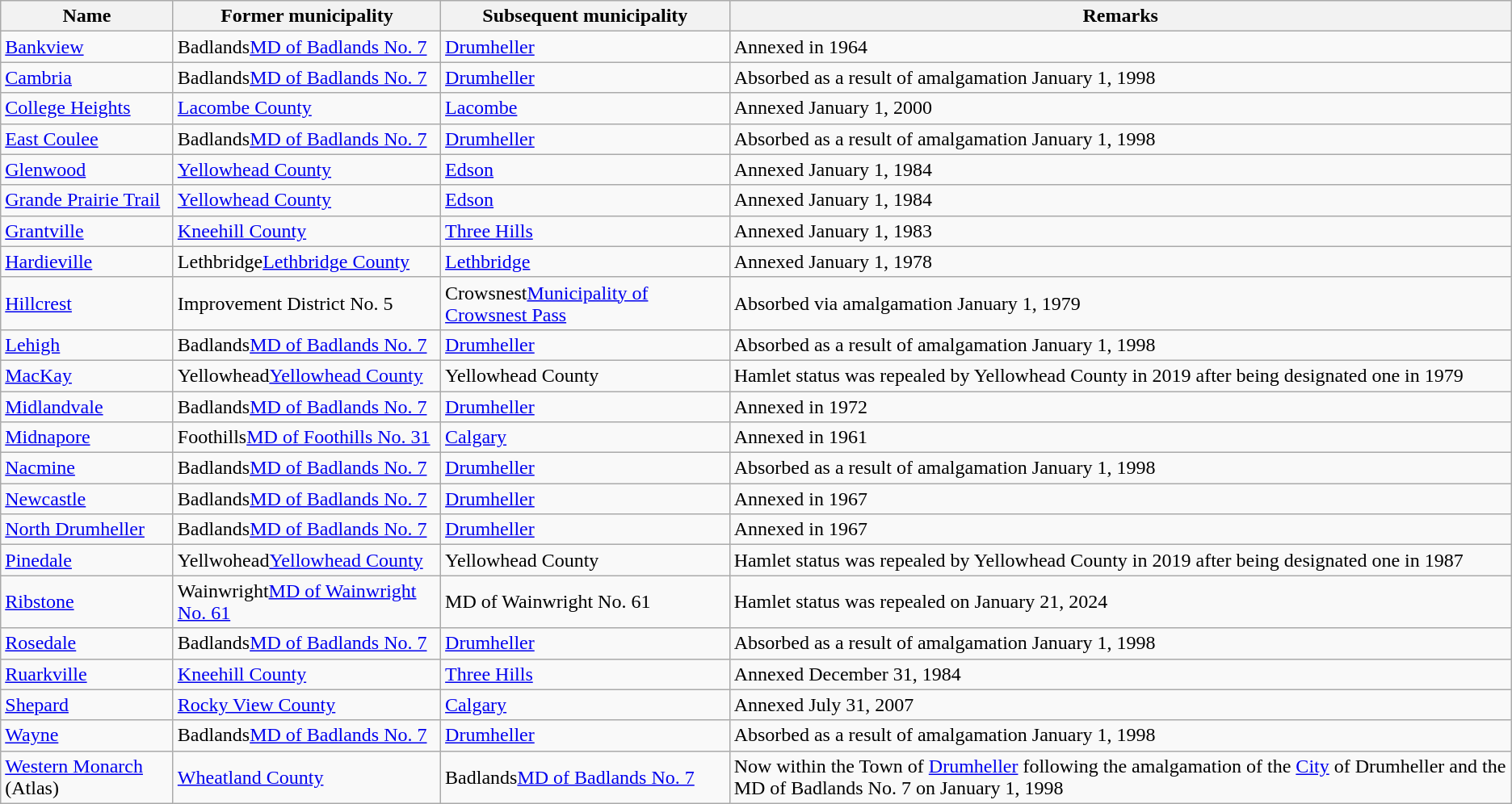<table class="wikitable sortable">
<tr>
<th>Name</th>
<th>Former municipality</th>
<th>Subsequent municipality</th>
<th class=unsortable>Remarks</th>
</tr>
<tr>
<td><a href='#'>Bankview</a></td>
<td><span>Badlands</span><a href='#'>MD of Badlands No. 7</a></td>
<td><a href='#'>Drumheller</a></td>
<td>Annexed in 1964</td>
</tr>
<tr>
<td><a href='#'>Cambria</a></td>
<td><span>Badlands</span><a href='#'>MD of Badlands No. 7</a></td>
<td><a href='#'>Drumheller</a></td>
<td>Absorbed as a result of amalgamation January 1, 1998</td>
</tr>
<tr>
<td><a href='#'>College Heights</a></td>
<td><a href='#'>Lacombe County</a></td>
<td><a href='#'>Lacombe</a></td>
<td>Annexed January 1, 2000</td>
</tr>
<tr>
<td><a href='#'>East Coulee</a></td>
<td><span>Badlands</span><a href='#'>MD of Badlands No. 7</a></td>
<td><a href='#'>Drumheller</a></td>
<td>Absorbed as a result of amalgamation January 1, 1998</td>
</tr>
<tr>
<td><a href='#'>Glenwood</a></td>
<td><a href='#'>Yellowhead County</a></td>
<td><a href='#'>Edson</a></td>
<td>Annexed January 1, 1984</td>
</tr>
<tr>
<td><a href='#'>Grande Prairie Trail</a></td>
<td><a href='#'>Yellowhead County</a></td>
<td><a href='#'>Edson</a></td>
<td>Annexed January 1, 1984</td>
</tr>
<tr>
<td><a href='#'>Grantville</a></td>
<td><a href='#'>Kneehill County</a></td>
<td><a href='#'>Three Hills</a></td>
<td>Annexed January 1, 1983</td>
</tr>
<tr>
<td><a href='#'>Hardieville</a></td>
<td><span>Lethbridge</span><a href='#'>Lethbridge County</a></td>
<td><a href='#'>Lethbridge</a></td>
<td>Annexed January 1, 1978</td>
</tr>
<tr>
<td><a href='#'>Hillcrest</a></td>
<td>Improvement District No. 5</td>
<td><span>Crowsnest</span><a href='#'>Municipality of Crowsnest Pass</a></td>
<td>Absorbed via amalgamation January 1, 1979</td>
</tr>
<tr>
<td><a href='#'>Lehigh</a></td>
<td><span>Badlands</span><a href='#'>MD of Badlands No. 7</a></td>
<td><a href='#'>Drumheller</a></td>
<td>Absorbed as a result of amalgamation January 1, 1998</td>
</tr>
<tr>
<td><a href='#'>MacKay</a></td>
<td><span>Yellowhead</span><a href='#'>Yellowhead County</a></td>
<td>Yellowhead County</td>
<td>Hamlet status was repealed by Yellowhead County in 2019 after being designated one in 1979</td>
</tr>
<tr>
<td><a href='#'>Midlandvale</a></td>
<td><span>Badlands</span><a href='#'>MD of Badlands No. 7</a></td>
<td><a href='#'>Drumheller</a></td>
<td>Annexed in 1972</td>
</tr>
<tr>
<td><a href='#'>Midnapore</a></td>
<td><span>Foothills</span><a href='#'>MD of Foothills No. 31</a></td>
<td><a href='#'>Calgary</a></td>
<td>Annexed in 1961</td>
</tr>
<tr>
<td><a href='#'>Nacmine</a></td>
<td><span>Badlands</span><a href='#'>MD of Badlands No. 7</a></td>
<td><a href='#'>Drumheller</a></td>
<td>Absorbed as a result of amalgamation January 1, 1998</td>
</tr>
<tr>
<td><a href='#'>Newcastle</a></td>
<td><span>Badlands</span><a href='#'>MD of Badlands No. 7</a></td>
<td><a href='#'>Drumheller</a></td>
<td>Annexed in 1967</td>
</tr>
<tr>
<td><a href='#'>North Drumheller</a></td>
<td><span>Badlands</span><a href='#'>MD of Badlands No. 7</a></td>
<td><a href='#'>Drumheller</a></td>
<td>Annexed in 1967</td>
</tr>
<tr>
<td><a href='#'>Pinedale</a></td>
<td><span>Yellwohead</span><a href='#'>Yellowhead County</a></td>
<td>Yellowhead County</td>
<td>Hamlet status was repealed by Yellowhead County in 2019 after being designated one in 1987</td>
</tr>
<tr>
<td><a href='#'>Ribstone</a></td>
<td><span>Wainwright</span><a href='#'>MD of Wainwright No. 61</a></td>
<td>MD of Wainwright No. 61</td>
<td>Hamlet status was repealed on January 21, 2024</td>
</tr>
<tr>
<td><a href='#'>Rosedale</a></td>
<td><span>Badlands</span><a href='#'>MD of Badlands No. 7</a></td>
<td><a href='#'>Drumheller</a></td>
<td>Absorbed as a result of amalgamation January 1, 1998</td>
</tr>
<tr>
<td><a href='#'>Ruarkville</a></td>
<td><a href='#'>Kneehill County</a></td>
<td><a href='#'>Three Hills</a></td>
<td>Annexed December 31, 1984</td>
</tr>
<tr>
<td><a href='#'>Shepard</a></td>
<td><a href='#'>Rocky View County</a></td>
<td><a href='#'>Calgary</a></td>
<td>Annexed July 31, 2007</td>
</tr>
<tr>
<td><a href='#'>Wayne</a></td>
<td><span>Badlands</span><a href='#'>MD of Badlands No. 7</a></td>
<td><a href='#'>Drumheller</a></td>
<td>Absorbed as a result of amalgamation January 1, 1998</td>
</tr>
<tr>
<td><a href='#'>Western Monarch</a> (Atlas)</td>
<td><a href='#'>Wheatland County</a></td>
<td><span>Badlands</span><a href='#'>MD of Badlands No. 7</a></td>
<td>Now within the Town of <a href='#'>Drumheller</a> following the amalgamation of the <a href='#'>City</a> of Drumheller and the MD of Badlands No. 7 on January 1, 1998</td>
</tr>
</table>
